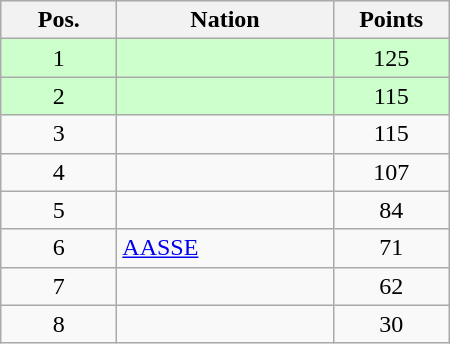<table class="wikitable gauche" cellspacing="1" style="width:300px;">
<tr style="background:#efefef; text-align:center;">
<th style="width:70px;">Pos.</th>
<th>Nation</th>
<th style="width:70px;">Points</th>
</tr>
<tr style="vertical-align:top; text-align:center; background:#ccffcc;">
<td>1</td>
<td style="text-align:left;"></td>
<td>125</td>
</tr>
<tr style="vertical-align:top; text-align:center; background:#ccffcc;">
<td>2</td>
<td style="text-align:left;"></td>
<td>115</td>
</tr>
<tr style="vertical-align:top; text-align:center;">
<td>3</td>
<td style="text-align:left;"></td>
<td>115</td>
</tr>
<tr style="vertical-align:top; text-align:center;">
<td>4</td>
<td style="text-align:left;"></td>
<td>107</td>
</tr>
<tr style="vertical-align:top; text-align:center;">
<td>5</td>
<td style="text-align:left;"></td>
<td>84</td>
</tr>
<tr style="vertical-align:top; text-align:center;">
<td>6</td>
<td style="text-align:left;"> <a href='#'>AASSE</a></td>
<td>71</td>
</tr>
<tr style="vertical-align:top; text-align:center;">
<td>7</td>
<td style="text-align:left;"></td>
<td>62</td>
</tr>
<tr style="vertical-align:top; text-align:center;">
<td>8</td>
<td style="text-align:left;"></td>
<td>30</td>
</tr>
</table>
